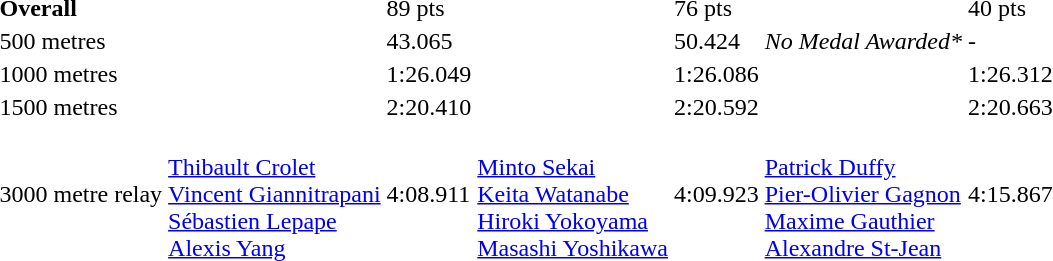<table>
<tr>
<td><strong>Overall</strong></td>
<td></td>
<td>89 pts</td>
<td></td>
<td>76 pts</td>
<td></td>
<td>40 pts</td>
</tr>
<tr>
<td>500 metres <br></td>
<td></td>
<td>43.065</td>
<td></td>
<td>50.424</td>
<td><em>No Medal Awarded*</em></td>
<td>-</td>
</tr>
<tr>
<td>1000 metres <br></td>
<td></td>
<td>1:26.049</td>
<td></td>
<td>1:26.086</td>
<td></td>
<td>1:26.312</td>
</tr>
<tr>
<td>1500 metres <br></td>
<td></td>
<td>2:20.410</td>
<td></td>
<td>2:20.592</td>
<td></td>
<td>2:20.663</td>
</tr>
<tr>
<td>3000 metre relay <br></td>
<td><br><a href='#'>Thibault Crolet</a><br><a href='#'>Vincent Giannitrapani</a><br><a href='#'>Sébastien Lepape</a><br><a href='#'>Alexis Yang</a></td>
<td>4:08.911</td>
<td><br><a href='#'>Minto Sekai</a><br><a href='#'>Keita Watanabe</a><br><a href='#'>Hiroki Yokoyama</a><br><a href='#'>Masashi Yoshikawa</a></td>
<td>4:09.923</td>
<td><br><a href='#'>Patrick Duffy</a><br><a href='#'>Pier-Olivier Gagnon</a><br><a href='#'>Maxime Gauthier</a><br><a href='#'>Alexandre St-Jean</a></td>
<td>4:15.867</td>
</tr>
</table>
